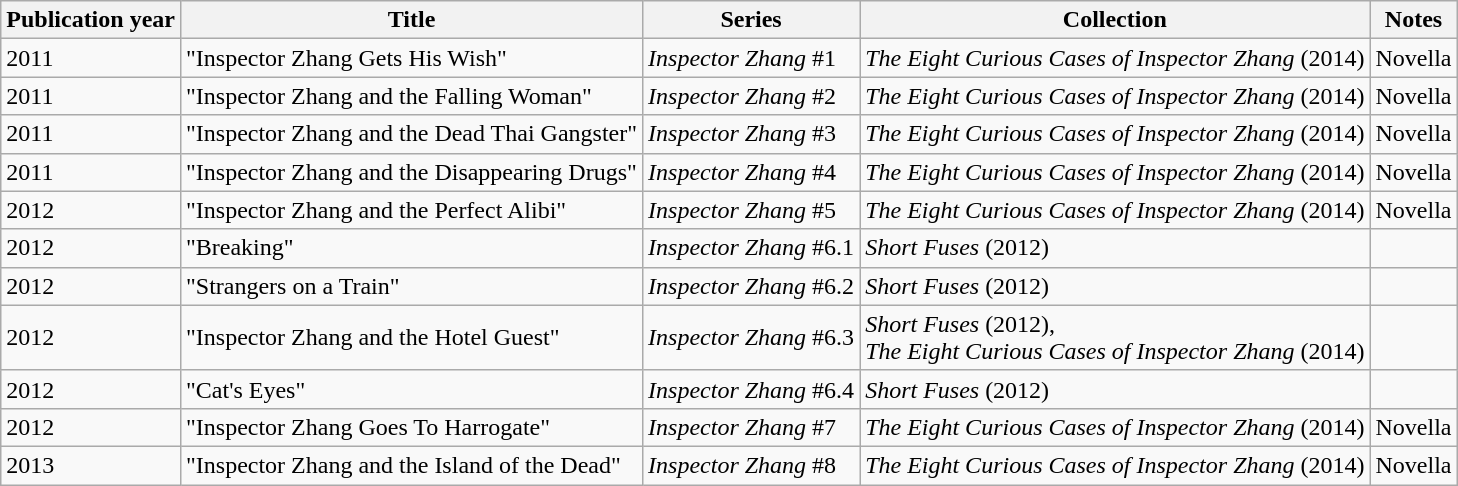<table class="wikitable plainrowheaders sortable">
<tr>
<th scope="col">Publication year</th>
<th scope="col">Title</th>
<th scope="col">Series</th>
<th scope="col">Collection</th>
<th scope="col" class="unsortable">Notes</th>
</tr>
<tr>
<td scope="row">2011</td>
<td>"Inspector Zhang Gets His Wish"</td>
<td><em>Inspector Zhang</em> #1</td>
<td><em>The Eight Curious Cases of Inspector Zhang</em> (2014)</td>
<td>Novella</td>
</tr>
<tr>
<td scope="row">2011</td>
<td>"Inspector Zhang and the Falling Woman"</td>
<td><em>Inspector Zhang</em> #2</td>
<td><em>The Eight Curious Cases of Inspector Zhang</em> (2014)</td>
<td>Novella</td>
</tr>
<tr>
<td scope="row">2011</td>
<td>"Inspector Zhang and the Dead Thai Gangster"</td>
<td><em>Inspector Zhang</em> #3</td>
<td><em>The Eight Curious Cases of Inspector Zhang</em> (2014)</td>
<td>Novella</td>
</tr>
<tr>
<td scope="row">2011</td>
<td>"Inspector Zhang and the Disappearing Drugs"</td>
<td><em>Inspector Zhang</em> #4</td>
<td><em>The Eight Curious Cases of Inspector Zhang</em> (2014)</td>
<td>Novella</td>
</tr>
<tr>
<td scope="row">2012</td>
<td>"Inspector Zhang and the Perfect Alibi"</td>
<td><em>Inspector Zhang</em> #5</td>
<td><em>The Eight Curious Cases of Inspector Zhang</em> (2014)</td>
<td>Novella</td>
</tr>
<tr>
<td scope="row">2012</td>
<td>"Breaking"</td>
<td><em>Inspector Zhang</em> #6.1</td>
<td><em>Short Fuses</em> (2012)</td>
<td></td>
</tr>
<tr>
<td scope="row">2012</td>
<td>"Strangers on a Train"</td>
<td><em>Inspector Zhang</em> #6.2</td>
<td><em>Short Fuses</em> (2012)</td>
<td></td>
</tr>
<tr>
<td scope="row">2012</td>
<td>"Inspector Zhang and the Hotel Guest"</td>
<td><em>Inspector Zhang</em> #6.3</td>
<td><em>Short Fuses</em> (2012),<br><em>The Eight Curious Cases of Inspector Zhang</em> (2014)</td>
<td></td>
</tr>
<tr>
<td scope="row">2012</td>
<td>"Cat's Eyes"</td>
<td><em>Inspector Zhang</em> #6.4</td>
<td><em>Short Fuses</em> (2012)</td>
<td></td>
</tr>
<tr>
<td scope="row">2012</td>
<td>"Inspector Zhang Goes To Harrogate"</td>
<td><em>Inspector Zhang</em> #7</td>
<td><em>The Eight Curious Cases of Inspector Zhang</em> (2014)</td>
<td>Novella</td>
</tr>
<tr>
<td scope="row">2013</td>
<td>"Inspector Zhang and the Island of the Dead"</td>
<td><em>Inspector Zhang</em> #8</td>
<td><em>The Eight Curious Cases of Inspector Zhang</em> (2014)</td>
<td>Novella</td>
</tr>
</table>
